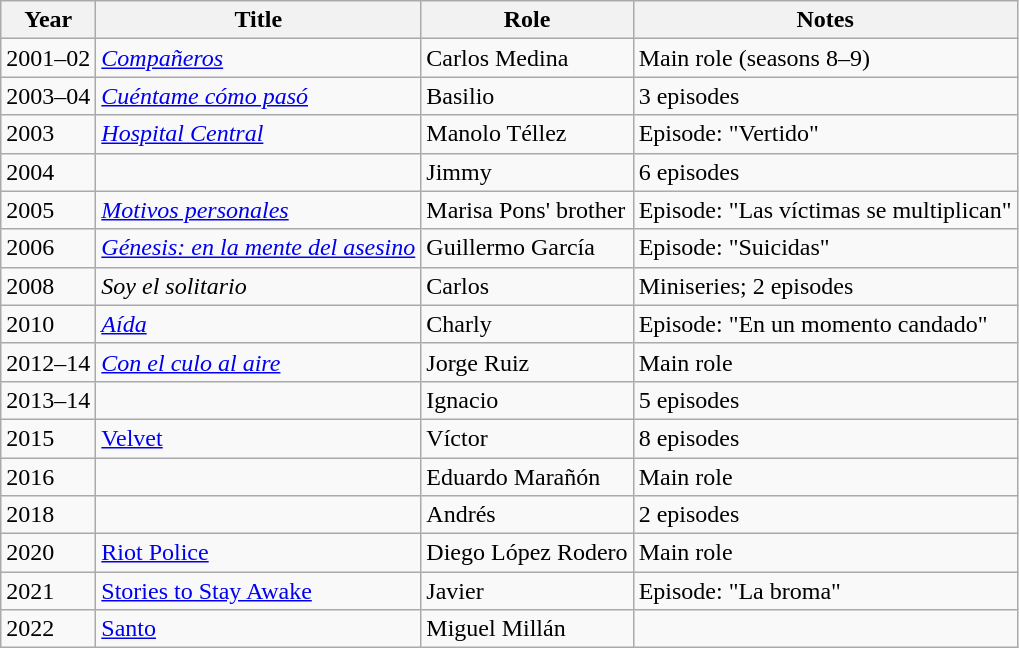<table class="wikitable sortable">
<tr>
<th>Year</th>
<th>Title</th>
<th>Role</th>
<th class="unsortable">Notes</th>
</tr>
<tr>
<td>2001–02</td>
<td><em><a href='#'>Compañeros</a></em></td>
<td>Carlos Medina</td>
<td>Main role (seasons 8–9)</td>
</tr>
<tr>
<td>2003–04</td>
<td><em><a href='#'>Cuéntame cómo pasó</a></em></td>
<td>Basilio</td>
<td>3 episodes</td>
</tr>
<tr>
<td>2003</td>
<td><em><a href='#'>Hospital Central</a></em></td>
<td>Manolo Téllez</td>
<td>Episode: "Vertido"</td>
</tr>
<tr>
<td>2004</td>
<td><em></em></td>
<td>Jimmy</td>
<td>6 episodes</td>
</tr>
<tr>
<td>2005</td>
<td><em><a href='#'>Motivos personales</a></em></td>
<td>Marisa Pons' brother</td>
<td>Episode: "Las víctimas se multiplican"</td>
</tr>
<tr>
<td>2006</td>
<td><em><a href='#'>Génesis: en la mente del asesino</a></em></td>
<td>Guillermo García</td>
<td>Episode: "Suicidas"</td>
</tr>
<tr>
<td>2008</td>
<td><em>Soy el solitario</em></td>
<td>Carlos</td>
<td>Miniseries; 2 episodes</td>
</tr>
<tr>
<td>2010</td>
<td><em><a href='#'>Aída</a></em></td>
<td>Charly</td>
<td>Episode: "En un momento candado"</td>
</tr>
<tr>
<td>2012–14</td>
<td><em><a href='#'>Con el culo al aire</a></em></td>
<td>Jorge Ruiz</td>
<td>Main role</td>
</tr>
<tr>
<td>2013–14</td>
<td><em></td>
<td>Ignacio</td>
<td>5 episodes</td>
</tr>
<tr>
<td>2015</td>
<td></em><a href='#'>Velvet</a><em></td>
<td>Víctor</td>
<td>8 episodes</td>
</tr>
<tr>
<td>2016</td>
<td></em><em></td>
<td>Eduardo Marañón</td>
<td>Main role</td>
</tr>
<tr>
<td>2018</td>
<td></em><em></td>
<td>Andrés</td>
<td>2 episodes</td>
</tr>
<tr>
<td>2020</td>
<td></em><a href='#'>Riot Police</a><em></td>
<td>Diego López Rodero</td>
<td>Main role</td>
</tr>
<tr>
<td>2021</td>
<td></em><a href='#'>Stories to Stay Awake</a><em></td>
<td>Javier</td>
<td>Episode: "La broma"</td>
</tr>
<tr>
<td>2022</td>
<td></em><a href='#'>Santo</a><em></td>
<td>Miguel Millán</td>
</tr>
</table>
